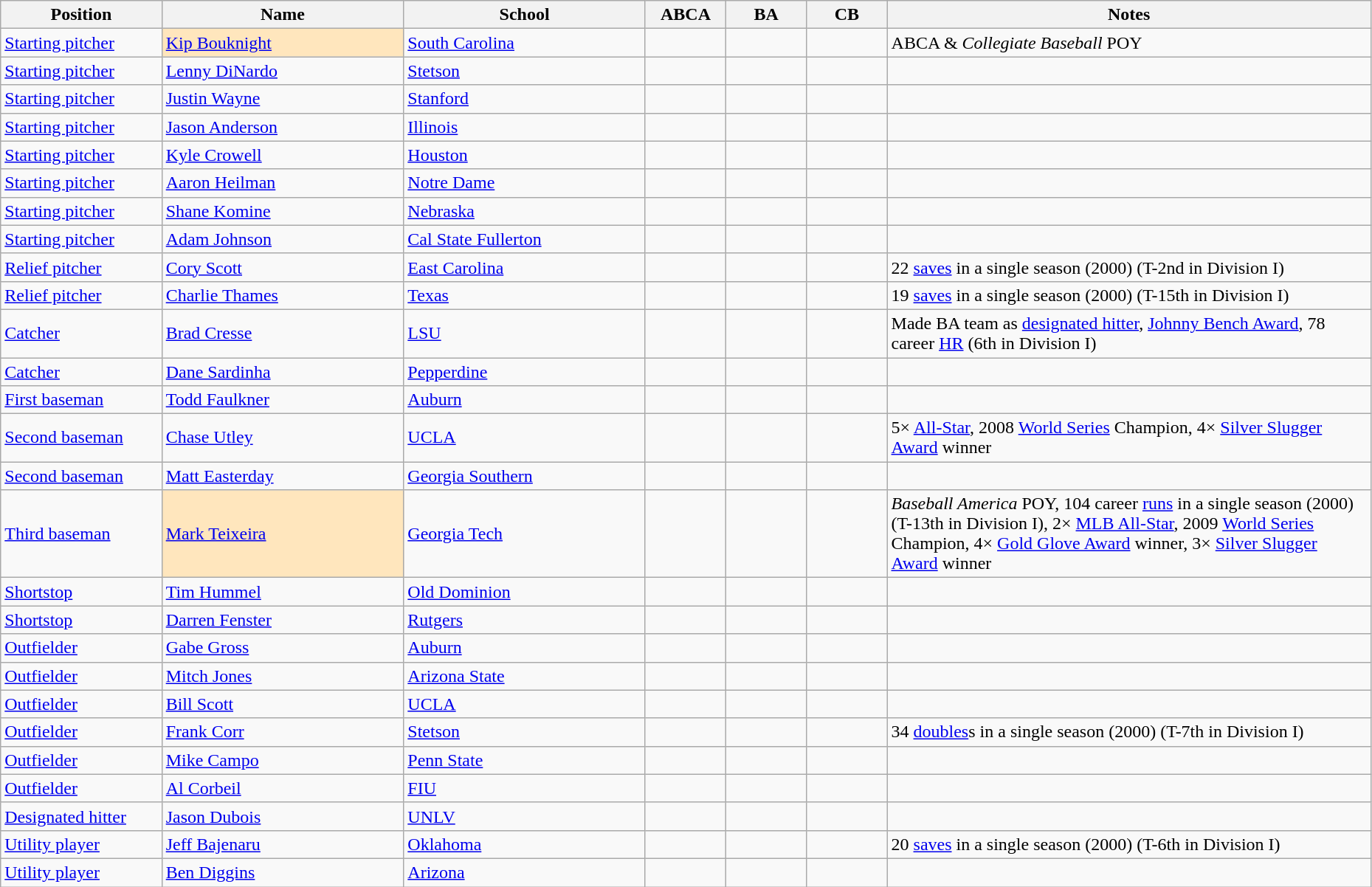<table class="wikitable sortable" style="width:98%;">
<tr>
<th width=10%>Position</th>
<th width=15%>Name</th>
<th width=15%>School</th>
<th width=5%>ABCA</th>
<th width=5%>BA</th>
<th width=5%>CB</th>
<th width=30% class="unsortable">Notes</th>
</tr>
<tr>
<td><a href='#'>Starting pitcher</a></td>
<td style="background-color:#FFE6BD"><a href='#'>Kip Bouknight</a></td>
<td><a href='#'>South Carolina</a></td>
<td></td>
<td></td>
<td></td>
<td>ABCA & <em>Collegiate Baseball</em> POY</td>
</tr>
<tr>
<td><a href='#'>Starting pitcher</a></td>
<td><a href='#'>Lenny DiNardo</a></td>
<td><a href='#'>Stetson</a></td>
<td></td>
<td></td>
<td></td>
<td></td>
</tr>
<tr>
<td><a href='#'>Starting pitcher</a></td>
<td><a href='#'>Justin Wayne</a></td>
<td><a href='#'>Stanford</a></td>
<td></td>
<td></td>
<td></td>
<td></td>
</tr>
<tr>
<td><a href='#'>Starting pitcher</a></td>
<td><a href='#'>Jason Anderson</a></td>
<td><a href='#'>Illinois</a></td>
<td></td>
<td></td>
<td></td>
<td></td>
</tr>
<tr>
<td><a href='#'>Starting pitcher</a></td>
<td><a href='#'>Kyle Crowell</a></td>
<td><a href='#'>Houston</a></td>
<td></td>
<td></td>
<td></td>
<td></td>
</tr>
<tr>
<td><a href='#'>Starting pitcher</a></td>
<td><a href='#'>Aaron Heilman</a></td>
<td><a href='#'>Notre Dame</a></td>
<td></td>
<td></td>
<td></td>
<td></td>
</tr>
<tr>
<td><a href='#'>Starting pitcher</a></td>
<td><a href='#'>Shane Komine</a></td>
<td><a href='#'>Nebraska</a></td>
<td></td>
<td></td>
<td></td>
<td></td>
</tr>
<tr>
<td><a href='#'>Starting pitcher</a></td>
<td><a href='#'>Adam Johnson</a></td>
<td><a href='#'>Cal State Fullerton</a></td>
<td></td>
<td></td>
<td></td>
<td></td>
</tr>
<tr>
<td><a href='#'>Relief pitcher</a></td>
<td><a href='#'>Cory Scott</a></td>
<td><a href='#'>East Carolina</a></td>
<td></td>
<td></td>
<td></td>
<td>22 <a href='#'>saves</a> in a single season (2000) (T-2nd in Division I)</td>
</tr>
<tr>
<td><a href='#'>Relief pitcher</a></td>
<td><a href='#'>Charlie Thames</a></td>
<td><a href='#'>Texas</a></td>
<td></td>
<td></td>
<td></td>
<td>19 <a href='#'>saves</a> in a single season (2000) (T-15th in Division I)</td>
</tr>
<tr>
<td><a href='#'>Catcher</a></td>
<td><a href='#'>Brad Cresse</a></td>
<td><a href='#'>LSU</a></td>
<td></td>
<td></td>
<td></td>
<td>Made BA team as <a href='#'>designated hitter</a>, <a href='#'>Johnny Bench Award</a>, 78 career <a href='#'>HR</a> (6th in Division I)</td>
</tr>
<tr>
<td><a href='#'>Catcher</a></td>
<td><a href='#'>Dane Sardinha</a></td>
<td><a href='#'>Pepperdine</a></td>
<td></td>
<td></td>
<td></td>
<td></td>
</tr>
<tr>
<td><a href='#'>First baseman</a></td>
<td><a href='#'>Todd Faulkner</a></td>
<td><a href='#'>Auburn</a></td>
<td></td>
<td></td>
<td></td>
<td></td>
</tr>
<tr>
<td><a href='#'>Second baseman</a></td>
<td><a href='#'>Chase Utley</a></td>
<td><a href='#'>UCLA</a></td>
<td></td>
<td></td>
<td></td>
<td>5× <a href='#'>All-Star</a>, 2008 <a href='#'>World Series</a> Champion, 4× <a href='#'>Silver Slugger Award</a> winner</td>
</tr>
<tr>
<td><a href='#'>Second baseman</a></td>
<td><a href='#'>Matt Easterday</a></td>
<td><a href='#'>Georgia Southern</a></td>
<td></td>
<td></td>
<td></td>
<td></td>
</tr>
<tr>
<td><a href='#'>Third baseman</a></td>
<td style="background-color:#FFE6BD"><a href='#'>Mark Teixeira</a></td>
<td><a href='#'>Georgia Tech</a></td>
<td></td>
<td></td>
<td></td>
<td><em>Baseball America</em> POY, 104 career <a href='#'>runs</a> in a single season (2000) (T-13th in Division I), 2× <a href='#'>MLB All-Star</a>, 2009 <a href='#'>World Series</a> Champion, 4× <a href='#'>Gold Glove Award</a> winner, 3× <a href='#'>Silver Slugger Award</a> winner</td>
</tr>
<tr>
<td><a href='#'>Shortstop</a></td>
<td><a href='#'>Tim Hummel</a></td>
<td><a href='#'>Old Dominion</a></td>
<td></td>
<td></td>
<td></td>
<td></td>
</tr>
<tr>
<td><a href='#'>Shortstop</a></td>
<td><a href='#'>Darren Fenster</a></td>
<td><a href='#'>Rutgers</a></td>
<td></td>
<td></td>
<td></td>
<td></td>
</tr>
<tr>
<td><a href='#'>Outfielder</a></td>
<td><a href='#'>Gabe Gross</a></td>
<td><a href='#'>Auburn</a></td>
<td></td>
<td></td>
<td></td>
<td></td>
</tr>
<tr>
<td><a href='#'>Outfielder</a></td>
<td><a href='#'>Mitch Jones</a></td>
<td><a href='#'>Arizona State</a></td>
<td></td>
<td></td>
<td></td>
<td></td>
</tr>
<tr>
<td><a href='#'>Outfielder</a></td>
<td><a href='#'>Bill Scott</a></td>
<td><a href='#'>UCLA</a></td>
<td></td>
<td></td>
<td></td>
<td></td>
</tr>
<tr>
<td><a href='#'>Outfielder</a></td>
<td><a href='#'>Frank Corr</a></td>
<td><a href='#'>Stetson</a></td>
<td></td>
<td></td>
<td></td>
<td>34 <a href='#'>doubles</a>s in a single season (2000) (T-7th in Division I)</td>
</tr>
<tr>
<td><a href='#'>Outfielder</a></td>
<td><a href='#'>Mike Campo</a></td>
<td><a href='#'>Penn State</a></td>
<td></td>
<td></td>
<td></td>
<td></td>
</tr>
<tr>
<td><a href='#'>Outfielder</a></td>
<td><a href='#'>Al Corbeil</a></td>
<td><a href='#'>FIU</a></td>
<td></td>
<td></td>
<td></td>
<td></td>
</tr>
<tr>
<td><a href='#'>Designated hitter</a></td>
<td><a href='#'>Jason Dubois</a></td>
<td><a href='#'>UNLV</a></td>
<td></td>
<td></td>
<td></td>
<td></td>
</tr>
<tr>
<td><a href='#'>Utility player</a></td>
<td><a href='#'>Jeff Bajenaru</a></td>
<td><a href='#'>Oklahoma</a></td>
<td></td>
<td></td>
<td></td>
<td>20 <a href='#'>saves</a> in a single season (2000) (T-6th in Division I)</td>
</tr>
<tr>
<td><a href='#'>Utility player</a></td>
<td><a href='#'>Ben Diggins</a></td>
<td><a href='#'>Arizona</a></td>
<td></td>
<td></td>
<td></td>
<td></td>
</tr>
</table>
